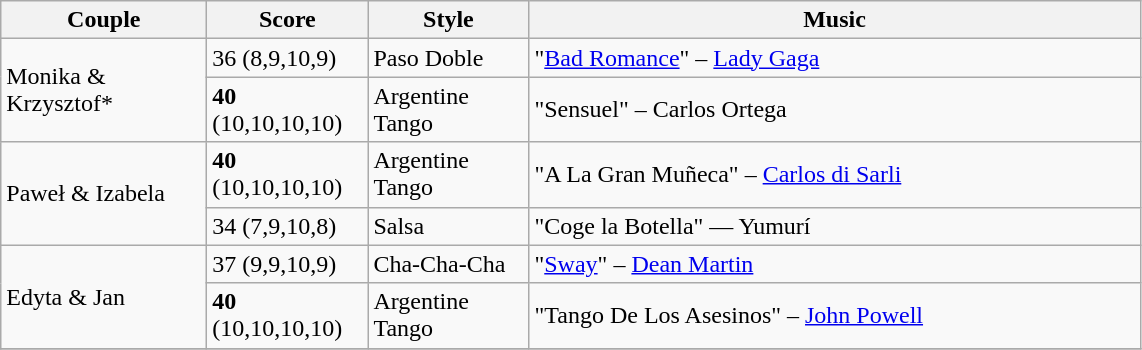<table class="wikitable">
<tr>
<th width="130">Couple</th>
<th width="100">Score</th>
<th width="100">Style</th>
<th width="400">Music</th>
</tr>
<tr>
<td rowspan="2">Monika & Krzysztof*</td>
<td>36 (8,9,10,9)</td>
<td>Paso Doble</td>
<td>"<a href='#'>Bad Romance</a>" – <a href='#'>Lady Gaga</a></td>
</tr>
<tr>
<td><strong>40</strong> (10,10,10,10)</td>
<td>Argentine Tango</td>
<td>"Sensuel" – Carlos Ortega</td>
</tr>
<tr>
<td rowspan="2">Paweł & Izabela</td>
<td><strong>40</strong> (10,10,10,10)</td>
<td>Argentine Tango</td>
<td>"A La Gran Muñeca" – <a href='#'>Carlos di Sarli</a></td>
</tr>
<tr>
<td>34 (7,9,10,8)</td>
<td>Salsa</td>
<td>"Coge la Botella" — Yumurí</td>
</tr>
<tr>
<td rowspan="2">Edyta & Jan</td>
<td>37 (9,9,10,9)</td>
<td>Cha-Cha-Cha</td>
<td>"<a href='#'>Sway</a>" – <a href='#'>Dean Martin</a></td>
</tr>
<tr>
<td><strong>40</strong> (10,10,10,10)</td>
<td>Argentine Tango</td>
<td>"Tango De Los Asesinos" – <a href='#'>John Powell</a></td>
</tr>
<tr>
</tr>
</table>
